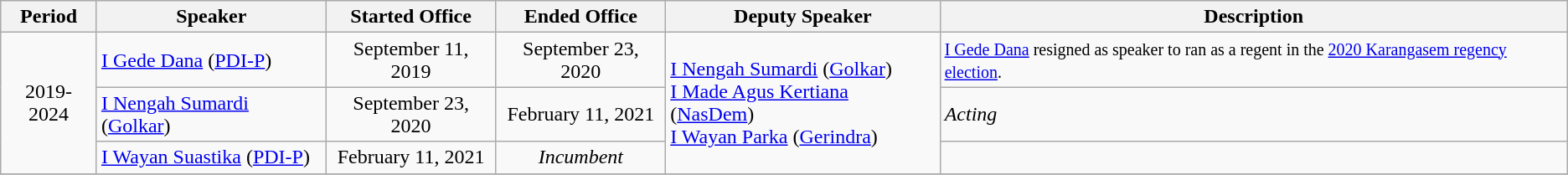<table class="wikitable">
<tr>
<th>Period</th>
<th>Speaker</th>
<th>Started Office</th>
<th>Ended Office</th>
<th>Deputy Speaker</th>
<th>Description</th>
</tr>
<tr>
<td rowspan=3 style="text-align:center;">2019-2024</td>
<td><a href='#'>I Gede Dana</a> (<a href='#'>PDI-P</a>)</td>
<td style="text-align:center;">September 11, 2019</td>
<td style="text-align:center;">September 23, 2020</td>
<td rowspan=3><a href='#'>I Nengah Sumardi</a> (<a href='#'>Golkar</a>)<br><a href='#'>I Made Agus Kertiana</a> (<a href='#'>NasDem</a>)<br><a href='#'>I Wayan Parka</a> (<a href='#'>Gerindra</a>)</td>
<td><small><a href='#'>I Gede Dana</a> resigned as speaker to ran as a regent in the <a href='#'>2020 Karangasem regency election</a>.</small></td>
</tr>
<tr>
<td><a href='#'>I Nengah Sumardi</a> (<a href='#'>Golkar</a>)</td>
<td style="text-align:center;">September 23, 2020</td>
<td style="text-align:center;">February 11, 2021</td>
<td><em>Acting</em></td>
</tr>
<tr>
<td><a href='#'>I Wayan Suastika</a> (<a href='#'>PDI-P</a>)</td>
<td style="text-align:center;">February 11, 2021</td>
<td style="text-align:center;"><em>Incumbent</em></td>
<td></td>
</tr>
<tr>
</tr>
</table>
